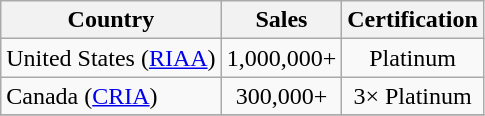<table class="wikitable sortable">
<tr>
<th>Country</th>
<th align="center">Sales</th>
<th align="center">Certification</th>
</tr>
<tr>
<td>United States (<a href='#'>RIAA</a>)</td>
<td align="center">1,000,000+</td>
<td align="center">Platinum</td>
</tr>
<tr>
<td>Canada (<a href='#'>CRIA</a>)</td>
<td align="center">300,000+</td>
<td align="center">3× Platinum</td>
</tr>
<tr>
</tr>
</table>
